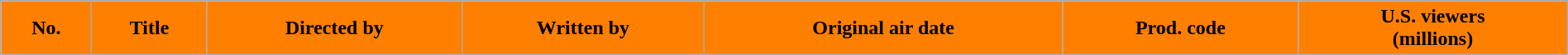<table class="wikitable plainrowheaders" style="width:100%">
<tr>
<th style="background-color: #FF7F00">No.</th>
<th style="background-color: #FF7F00">Title</th>
<th style="background-color: #FF7F00">Directed by</th>
<th style="background-color: #FF7F00">Written by</th>
<th style="background-color: #FF7F00">Original air date</th>
<th style="background-color: #FF7F00">Prod. code</th>
<th style="background-color: #FF7F00">U.S. viewers<br>(millions)</th>
</tr>
<tr>
</tr>
</table>
